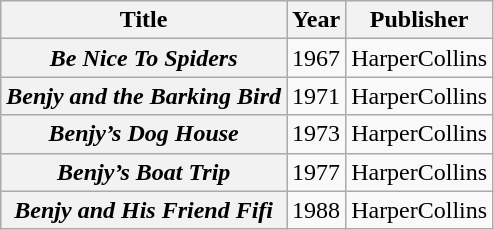<table class="wikitable plainrowheaders sortable">
<tr>
<th scope="col">Title</th>
<th scope="col">Year</th>
<th scope="col" class="unsortable">Publisher</th>
</tr>
<tr>
<th scope="row"><em>Be Nice To Spiders</em></th>
<td>1967</td>
<td>HarperCollins</td>
</tr>
<tr>
<th scope="row"><em>Benjy and the Barking Bird</em></th>
<td>1971</td>
<td>HarperCollins</td>
</tr>
<tr>
<th scope="row"><em>Benjy’s Dog House</em></th>
<td>1973</td>
<td>HarperCollins</td>
</tr>
<tr>
<th scope="row"><em>Benjy’s Boat Trip</em></th>
<td>1977</td>
<td>HarperCollins</td>
</tr>
<tr>
<th scope="row"><em>Benjy and His Friend Fifi</em></th>
<td>1988</td>
<td>HarperCollins</td>
</tr>
</table>
